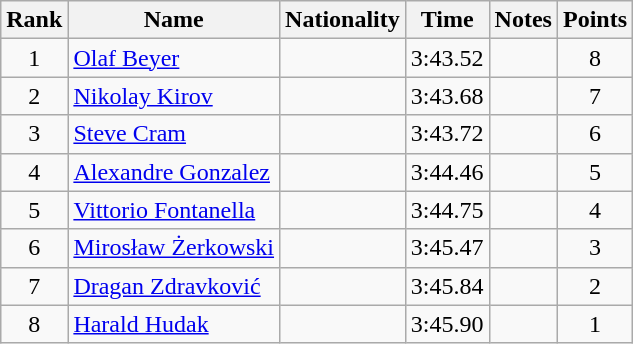<table class="wikitable sortable" style="text-align:center">
<tr>
<th>Rank</th>
<th>Name</th>
<th>Nationality</th>
<th>Time</th>
<th>Notes</th>
<th>Points</th>
</tr>
<tr>
<td>1</td>
<td align=left><a href='#'>Olaf Beyer</a></td>
<td align=left></td>
<td>3:43.52</td>
<td></td>
<td>8</td>
</tr>
<tr>
<td>2</td>
<td align=left><a href='#'>Nikolay Kirov</a></td>
<td align=left></td>
<td>3:43.68</td>
<td></td>
<td>7</td>
</tr>
<tr>
<td>3</td>
<td align=left><a href='#'>Steve Cram</a></td>
<td align=left></td>
<td>3:43.72</td>
<td></td>
<td>6</td>
</tr>
<tr>
<td>4</td>
<td align=left><a href='#'>Alexandre Gonzalez</a></td>
<td align=left></td>
<td>3:44.46</td>
<td></td>
<td>5</td>
</tr>
<tr>
<td>5</td>
<td align=left><a href='#'>Vittorio Fontanella</a></td>
<td align=left></td>
<td>3:44.75</td>
<td></td>
<td>4</td>
</tr>
<tr>
<td>6</td>
<td align=left><a href='#'>Mirosław Żerkowski</a></td>
<td align=left></td>
<td>3:45.47</td>
<td></td>
<td>3</td>
</tr>
<tr>
<td>7</td>
<td align=left><a href='#'>Dragan Zdravković</a></td>
<td align=left></td>
<td>3:45.84</td>
<td></td>
<td>2</td>
</tr>
<tr>
<td>8</td>
<td align=left><a href='#'>Harald Hudak</a></td>
<td align=left></td>
<td>3:45.90</td>
<td></td>
<td>1</td>
</tr>
</table>
